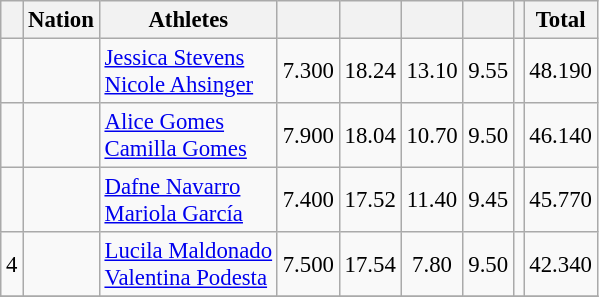<table class="wikitable sortable" style="text-align:center; font-size:95%">
<tr>
<th></th>
<th>Nation</th>
<th>Athletes</th>
<th></th>
<th></th>
<th></th>
<th></th>
<th></th>
<th>Total</th>
</tr>
<tr>
<td></td>
<td align=left></td>
<td align=left><a href='#'>Jessica Stevens</a><br><a href='#'>Nicole Ahsinger</a></td>
<td>7.300</td>
<td>18.24</td>
<td>13.10</td>
<td>9.55</td>
<td></td>
<td>48.190</td>
</tr>
<tr>
<td></td>
<td align=left></td>
<td align=left><a href='#'>Alice Gomes</a><br><a href='#'>Camilla Gomes</a></td>
<td>7.900</td>
<td>18.04</td>
<td>10.70</td>
<td>9.50</td>
<td></td>
<td>46.140</td>
</tr>
<tr>
<td></td>
<td align=left></td>
<td align=left><a href='#'>Dafne Navarro</a><br><a href='#'>Mariola García</a></td>
<td>7.400</td>
<td>17.52</td>
<td>11.40</td>
<td>9.45</td>
<td></td>
<td>45.770</td>
</tr>
<tr>
<td>4</td>
<td align=left></td>
<td align=left><a href='#'>Lucila Maldonado</a><br><a href='#'>Valentina Podesta</a></td>
<td>7.500</td>
<td>17.54</td>
<td>7.80</td>
<td>9.50</td>
<td></td>
<td>42.340</td>
</tr>
<tr>
</tr>
</table>
